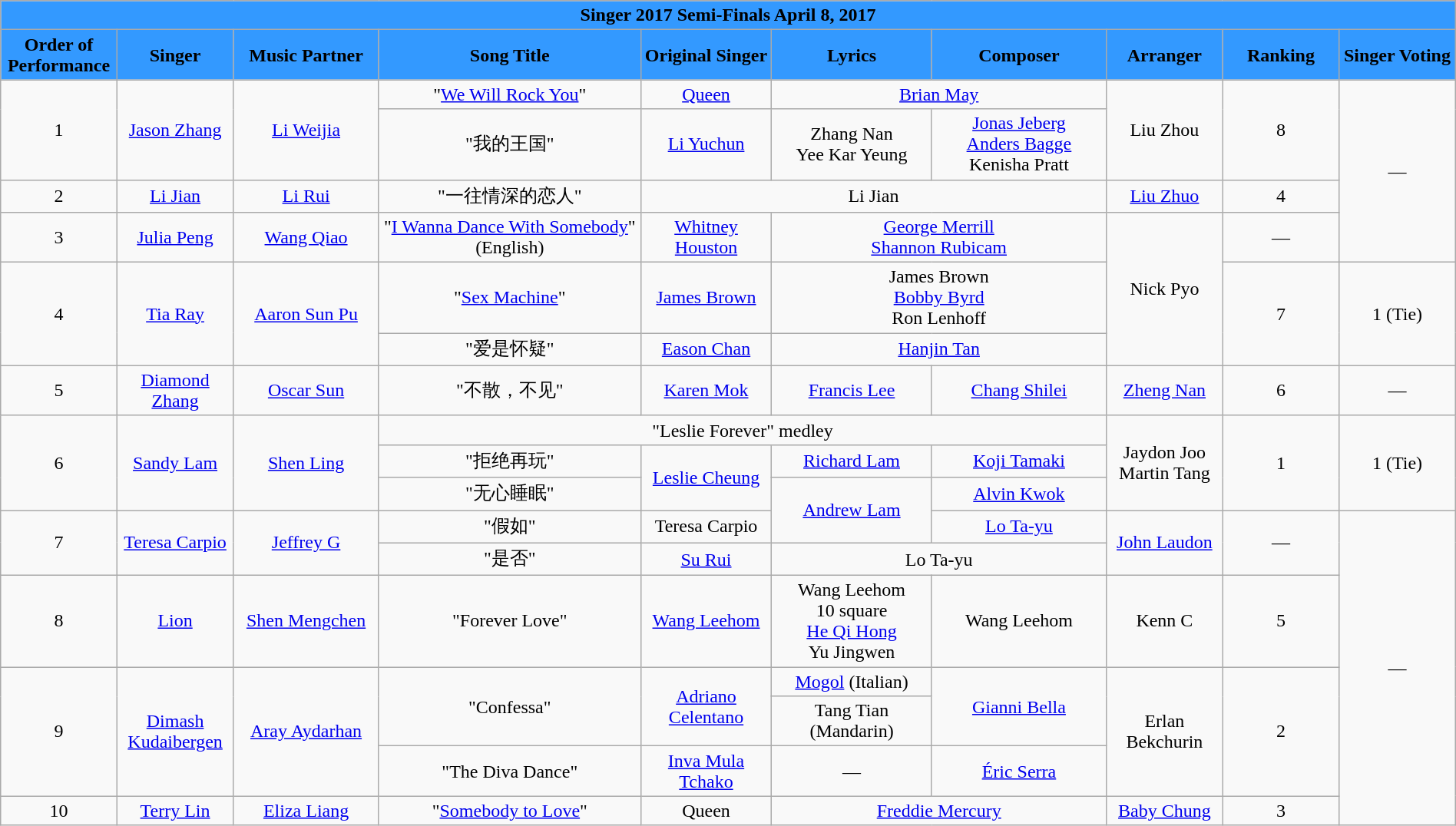<table class="wikitable sortable mw-collapsible" width="100%" style="text-align:center">
<tr align=center style="background:#3399FF">
<td colspan="10"><strong>Singer 2017 Semi-Finals April 8, 2017 </strong></td>
</tr>
<tr align=center style="background:#3399FF">
<td style="width:8%"><strong>Order of Performance</strong></td>
<td style="width:8%"><strong>Singer</strong></td>
<td style="width:10%"><strong>Music Partner</strong></td>
<td style="width:18%"><strong>Song Title</strong></td>
<td style="width:9%"><strong>Original Singer</strong></td>
<td style=width:18%"><strong>Lyrics</strong></td>
<td style="width:12%"><strong>Composer</strong></td>
<td style="width:8%"><strong>Arranger</strong></td>
<td style="width:8%"><strong>Ranking</strong></td>
<td style="width:8%"><strong>Singer Voting</strong></td>
</tr>
<tr>
<td rowspan=2>1</td>
<td rowspan=2><a href='#'>Jason Zhang</a></td>
<td rowspan=2><a href='#'>Li Weijia</a></td>
<td>"<a href='#'>We Will Rock You</a>"</td>
<td><a href='#'>Queen</a></td>
<td colspan=2><a href='#'>Brian May</a></td>
<td rowspan=2>Liu Zhou</td>
<td rowspan=2>8</td>
<td rowspan=4>—</td>
</tr>
<tr>
<td>"我的王国"</td>
<td><a href='#'>Li Yuchun</a></td>
<td>Zhang Nan <br> Yee Kar Yeung</td>
<td><a href='#'>Jonas Jeberg</a> <br> <a href='#'>Anders Bagge</a> <br> Kenisha Pratt</td>
</tr>
<tr>
<td>2</td>
<td><a href='#'>Li Jian</a></td>
<td><a href='#'>Li Rui</a></td>
<td>"一往情深的恋人"</td>
<td colspan=3>Li Jian</td>
<td><a href='#'>Liu Zhuo</a></td>
<td>4</td>
</tr>
<tr>
<td>3</td>
<td><a href='#'>Julia Peng</a></td>
<td><a href='#'>Wang Qiao</a></td>
<td>"<a href='#'>I Wanna Dance With Somebody</a>" (English)</td>
<td><a href='#'>Whitney Houston</a></td>
<td colspan=2><a href='#'>George Merrill</a> <br> <a href='#'>Shannon Rubicam</a></td>
<td rowspan="3">Nick Pyo</td>
<td>—</td>
</tr>
<tr>
<td rowspan=2>4</td>
<td rowspan=2><a href='#'>Tia Ray</a></td>
<td rowspan=2><a href='#'>Aaron Sun Pu</a></td>
<td>"<a href='#'>Sex Machine</a>"</td>
<td><a href='#'>James Brown</a></td>
<td colspan=2>James Brown <br> <a href='#'>Bobby Byrd</a> <br> Ron Lenhoff</td>
<td rowspan=2>7</td>
<td rowspan=2>1 (Tie)</td>
</tr>
<tr>
<td>"爱是怀疑"</td>
<td><a href='#'>Eason Chan</a></td>
<td colspan=2><a href='#'>Hanjin Tan</a></td>
</tr>
<tr>
<td>5</td>
<td><a href='#'>Diamond Zhang</a></td>
<td><a href='#'>Oscar Sun</a></td>
<td>"不散，不见"</td>
<td><a href='#'>Karen Mok</a></td>
<td><a href='#'>Francis Lee</a></td>
<td><a href='#'>Chang Shilei</a></td>
<td><a href='#'>Zheng Nan</a></td>
<td>6</td>
<td>—</td>
</tr>
<tr>
<td rowspan=3>6</td>
<td rowspan=3><a href='#'>Sandy Lam</a></td>
<td rowspan=3><a href='#'>Shen Ling</a></td>
<td colspan=4>"Leslie Forever" medley</td>
<td rowspan=3>Jaydon Joo <br> Martin Tang</td>
<td rowspan=3>1</td>
<td rowspan=3>1 (Tie)</td>
</tr>
<tr>
<td>"拒绝再玩"</td>
<td rowspan=2><a href='#'>Leslie Cheung</a></td>
<td><a href='#'>Richard Lam</a></td>
<td><a href='#'>Koji Tamaki</a></td>
</tr>
<tr>
<td>"无心睡眠"</td>
<td rowspan="2"><a href='#'>Andrew Lam</a></td>
<td><a href='#'>Alvin Kwok</a></td>
</tr>
<tr>
<td rowspan=2>7</td>
<td rowspan=2><a href='#'>Teresa Carpio</a></td>
<td rowspan=2><a href='#'>Jeffrey G</a></td>
<td>"假如"</td>
<td>Teresa Carpio</td>
<td><a href='#'>Lo Ta-yu</a></td>
<td rowspan=2><a href='#'>John Laudon</a></td>
<td rowspan=2>—</td>
<td rowspan=7>—</td>
</tr>
<tr>
<td>"是否"</td>
<td><a href='#'>Su Rui</a></td>
<td colspan=2>Lo Ta-yu</td>
</tr>
<tr>
<td>8</td>
<td><a href='#'>Lion</a></td>
<td><a href='#'>Shen Mengchen</a></td>
<td>"Forever Love"</td>
<td><a href='#'>Wang Leehom</a></td>
<td>Wang Leehom <br> 10 square <br> <a href='#'>He Qi Hong</a> <br> Yu Jingwen</td>
<td>Wang Leehom</td>
<td>Kenn C</td>
<td>5</td>
</tr>
<tr>
<td rowspan=3>9</td>
<td rowspan=3><a href='#'>Dimash Kudaibergen</a></td>
<td rowspan=3><a href='#'>Aray Aydarhan</a></td>
<td rowspan=2>"Confessa"</td>
<td rowspan=2><a href='#'>Adriano Celentano</a></td>
<td><a href='#'>Mogol</a> (Italian)</td>
<td rowspan=2><a href='#'>Gianni Bella</a></td>
<td rowspan=3>Erlan Bekchurin</td>
<td rowspan=3>2</td>
</tr>
<tr>
<td>Tang Tian (Mandarin)</td>
</tr>
<tr>
<td>"The Diva Dance"</td>
<td><a href='#'>Inva Mula Tchako</a></td>
<td>—</td>
<td><a href='#'>Éric Serra</a></td>
</tr>
<tr>
<td>10</td>
<td><a href='#'>Terry Lin</a></td>
<td><a href='#'>Eliza Liang</a></td>
<td>"<a href='#'>Somebody to Love</a>"</td>
<td>Queen</td>
<td colspan=2><a href='#'>Freddie Mercury</a></td>
<td><a href='#'>Baby Chung</a></td>
<td>3</td>
</tr>
</table>
